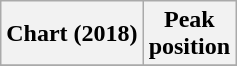<table class="wikitable sortable plainrowheaders" style="text-align:center">
<tr>
<th scope="col">Chart (2018)</th>
<th scope="col">Peak<br> position</th>
</tr>
<tr>
</tr>
</table>
